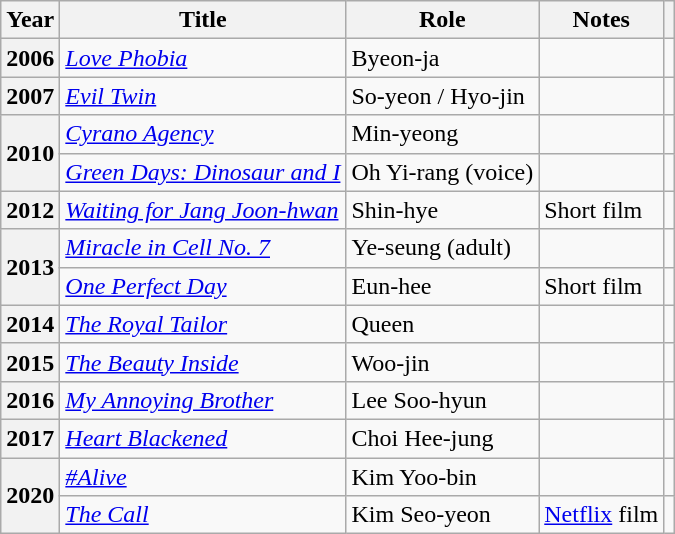<table class="wikitable sortable plainrowheaders">
<tr>
<th>Year</th>
<th>Title</th>
<th>Role</th>
<th>Notes</th>
<th scope="col" class="unsortable"></th>
</tr>
<tr>
<th scope="row">2006</th>
<td><em><a href='#'>Love Phobia</a></em></td>
<td>Byeon-ja</td>
<td></td>
<td style="text-align:center"></td>
</tr>
<tr>
<th scope="row">2007</th>
<td><em><a href='#'>Evil Twin</a></em></td>
<td>So-yeon / Hyo-jin</td>
<td></td>
<td style="text-align:center"></td>
</tr>
<tr>
<th scope="row" rowspan=2>2010</th>
<td><em><a href='#'>Cyrano Agency</a></em></td>
<td>Min-yeong</td>
<td></td>
<td style="text-align:center"></td>
</tr>
<tr>
<td><em><a href='#'>Green Days: Dinosaur and I</a></em></td>
<td>Oh Yi-rang (voice)</td>
<td></td>
<td style="text-align:center"></td>
</tr>
<tr>
<th scope="row">2012</th>
<td><em><a href='#'>Waiting for Jang Joon-hwan</a></em></td>
<td>Shin-hye</td>
<td>Short film</td>
<td style="text-align:center"></td>
</tr>
<tr>
<th scope="row" rowspan=2>2013</th>
<td><em><a href='#'>Miracle in Cell No. 7</a></em></td>
<td>Ye-seung (adult)</td>
<td></td>
<td style="text-align:center"></td>
</tr>
<tr>
<td><em><a href='#'>One Perfect Day</a></em></td>
<td>Eun-hee</td>
<td>Short film</td>
<td style="text-align:center"></td>
</tr>
<tr>
<th scope="row">2014</th>
<td><em><a href='#'>The Royal Tailor</a></em></td>
<td>Queen</td>
<td></td>
<td style="text-align:center"></td>
</tr>
<tr>
<th scope="row">2015</th>
<td><em><a href='#'>The Beauty Inside</a></em></td>
<td>Woo-jin</td>
<td></td>
<td style="text-align:center"></td>
</tr>
<tr>
<th scope="row">2016</th>
<td><em><a href='#'>My Annoying Brother</a></em></td>
<td>Lee Soo-hyun</td>
<td></td>
<td style="text-align:center"></td>
</tr>
<tr>
<th scope="row">2017</th>
<td><em><a href='#'>Heart Blackened</a></em></td>
<td>Choi Hee-jung</td>
<td></td>
<td style="text-align:center"></td>
</tr>
<tr>
<th scope="row" rowspan=2>2020</th>
<td><em><a href='#'>#Alive</a></em></td>
<td>Kim Yoo-bin</td>
<td></td>
<td style="text-align:center"></td>
</tr>
<tr>
<td><em><a href='#'>The Call</a></em></td>
<td>Kim Seo-yeon</td>
<td><a href='#'>Netflix</a> film</td>
<td style="text-align:center"></td>
</tr>
</table>
